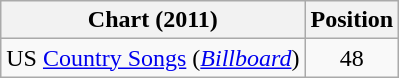<table class="wikitable sortable">
<tr>
<th scope="col">Chart (2011)</th>
<th scope="col">Position</th>
</tr>
<tr>
<td>US <a href='#'>Country Songs</a> (<em><a href='#'>Billboard</a></em>)</td>
<td align="center">48</td>
</tr>
</table>
